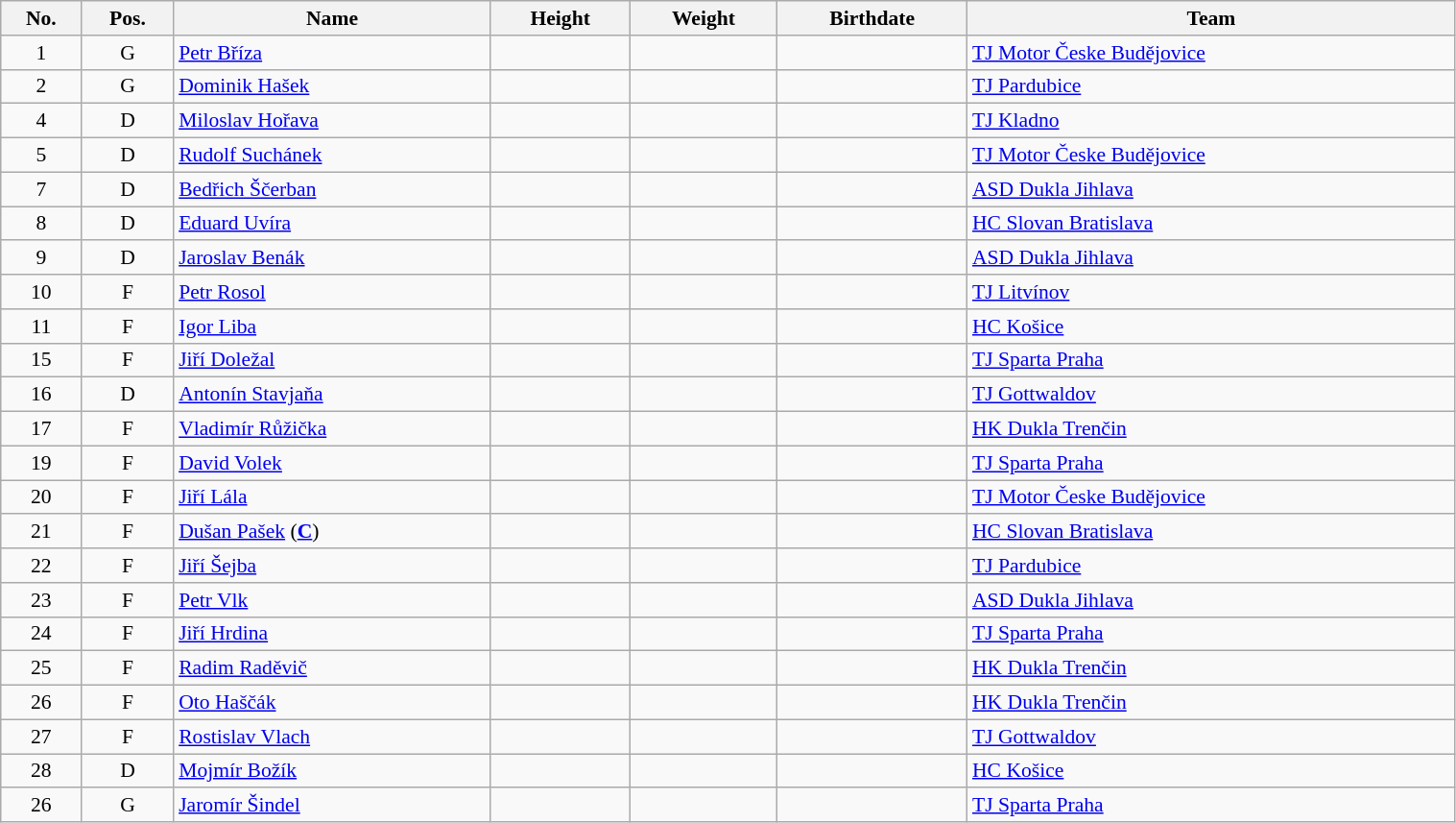<table class="wikitable sortable" width="80%" style="font-size: 90%; text-align: center;">
<tr>
<th>No.</th>
<th>Pos.</th>
<th>Name</th>
<th>Height</th>
<th>Weight</th>
<th>Birthdate</th>
<th>Team</th>
</tr>
<tr>
<td>1</td>
<td>G</td>
<td style="text-align:left;"><a href='#'>Petr Bříza</a></td>
<td></td>
<td></td>
<td style="text-align:right;"></td>
<td style="text-align:left;"> <a href='#'>TJ Motor Česke Budějovice</a></td>
</tr>
<tr>
<td>2</td>
<td>G</td>
<td style="text-align:left;"><a href='#'>Dominik Hašek</a></td>
<td></td>
<td></td>
<td style="text-align:right;"></td>
<td style="text-align:left;"> <a href='#'>TJ Pardubice</a></td>
</tr>
<tr>
<td>4</td>
<td>D</td>
<td style="text-align:left;"><a href='#'>Miloslav Hořava</a></td>
<td></td>
<td></td>
<td style="text-align:right;"></td>
<td style="text-align:left;"> <a href='#'>TJ Kladno</a></td>
</tr>
<tr>
<td>5</td>
<td>D</td>
<td style="text-align:left;"><a href='#'>Rudolf Suchánek</a></td>
<td></td>
<td></td>
<td style="text-align:right;"></td>
<td style="text-align:left;"> <a href='#'>TJ Motor Česke Budějovice</a></td>
</tr>
<tr>
<td>7</td>
<td>D</td>
<td style="text-align:left;"><a href='#'>Bedřich Ščerban</a></td>
<td></td>
<td></td>
<td style="text-align:right;"></td>
<td style="text-align:left;"> <a href='#'>ASD Dukla Jihlava</a></td>
</tr>
<tr>
<td>8</td>
<td>D</td>
<td style="text-align:left;"><a href='#'>Eduard Uvíra</a></td>
<td></td>
<td></td>
<td style="text-align:right;"></td>
<td style="text-align:left;"> <a href='#'>HC Slovan Bratislava</a></td>
</tr>
<tr>
<td>9</td>
<td>D</td>
<td style="text-align:left;"><a href='#'>Jaroslav Benák</a></td>
<td></td>
<td></td>
<td style="text-align:right;"></td>
<td style="text-align:left;"> <a href='#'>ASD Dukla Jihlava</a></td>
</tr>
<tr>
<td>10</td>
<td>F</td>
<td style="text-align:left;"><a href='#'>Petr Rosol</a></td>
<td></td>
<td></td>
<td style="text-align:right;"></td>
<td style="text-align:left;"> <a href='#'>TJ Litvínov</a></td>
</tr>
<tr>
<td>11</td>
<td>F</td>
<td style="text-align:left;"><a href='#'>Igor Liba</a></td>
<td></td>
<td></td>
<td style="text-align:right;"></td>
<td style="text-align:left;"> <a href='#'>HC Košice</a></td>
</tr>
<tr>
<td>15</td>
<td>F</td>
<td style="text-align:left;"><a href='#'>Jiří Doležal</a></td>
<td></td>
<td></td>
<td style="text-align:right;"></td>
<td style="text-align:left;"> <a href='#'>TJ Sparta Praha</a></td>
</tr>
<tr>
<td>16</td>
<td>D</td>
<td style="text-align:left;"><a href='#'>Antonín Stavjaňa</a></td>
<td></td>
<td></td>
<td style="text-align:right;"></td>
<td style="text-align:left;"> <a href='#'>TJ Gottwaldov</a></td>
</tr>
<tr>
<td>17</td>
<td>F</td>
<td style="text-align:left;"><a href='#'>Vladimír Růžička</a></td>
<td></td>
<td></td>
<td style="text-align:right;"></td>
<td style="text-align:left;"> <a href='#'>HK Dukla Trenčin</a></td>
</tr>
<tr>
<td>19</td>
<td>F</td>
<td style="text-align:left;"><a href='#'>David Volek</a></td>
<td></td>
<td></td>
<td style="text-align:right;"></td>
<td style="text-align:left;"> <a href='#'>TJ Sparta Praha</a></td>
</tr>
<tr>
<td>20</td>
<td>F</td>
<td style="text-align:left;"><a href='#'>Jiří Lála</a></td>
<td></td>
<td></td>
<td style="text-align:right;"></td>
<td style="text-align:left;"> <a href='#'>TJ Motor Česke Budějovice</a></td>
</tr>
<tr>
<td>21</td>
<td>F</td>
<td style="text-align:left;"><a href='#'>Dušan Pašek</a> (<strong><a href='#'>C</a></strong>)</td>
<td></td>
<td></td>
<td style="text-align:right;"></td>
<td style="text-align:left;"> <a href='#'>HC Slovan Bratislava</a></td>
</tr>
<tr>
<td>22</td>
<td>F</td>
<td style="text-align:left;"><a href='#'>Jiří Šejba</a></td>
<td></td>
<td></td>
<td style="text-align:right;"></td>
<td style="text-align:left;"> <a href='#'>TJ Pardubice</a></td>
</tr>
<tr>
<td>23</td>
<td>F</td>
<td style="text-align:left;"><a href='#'>Petr Vlk</a></td>
<td></td>
<td></td>
<td style="text-align:right;"></td>
<td style="text-align:left;"> <a href='#'>ASD Dukla Jihlava</a></td>
</tr>
<tr>
<td>24</td>
<td>F</td>
<td style="text-align:left;"><a href='#'>Jiří Hrdina</a></td>
<td></td>
<td></td>
<td style="text-align:right;"></td>
<td style="text-align:left;"> <a href='#'>TJ Sparta Praha</a></td>
</tr>
<tr>
<td>25</td>
<td>F</td>
<td style="text-align:left;"><a href='#'>Radim Raděvič</a></td>
<td></td>
<td></td>
<td style="text-align:right;"></td>
<td style="text-align:left;"> <a href='#'>HK Dukla Trenčin</a></td>
</tr>
<tr>
<td>26</td>
<td>F</td>
<td style="text-align:left;"><a href='#'>Oto Haščák</a></td>
<td></td>
<td></td>
<td style="text-align:right;"></td>
<td style="text-align:left;"> <a href='#'>HK Dukla Trenčin</a></td>
</tr>
<tr>
<td>27</td>
<td>F</td>
<td style="text-align:left;"><a href='#'>Rostislav Vlach</a></td>
<td></td>
<td></td>
<td style="text-align:right;"></td>
<td style="text-align:left;"> <a href='#'>TJ Gottwaldov</a></td>
</tr>
<tr>
<td>28</td>
<td>D</td>
<td style="text-align:left;"><a href='#'>Mojmír Božík</a></td>
<td></td>
<td></td>
<td style="text-align:right;"></td>
<td style="text-align:left;"> <a href='#'>HC Košice</a></td>
</tr>
<tr>
<td>26</td>
<td>G</td>
<td style="text-align:left;"><a href='#'>Jaromír Šindel</a></td>
<td></td>
<td></td>
<td style="text-align:right;"></td>
<td style="text-align:left;"> <a href='#'>TJ Sparta Praha</a></td>
</tr>
</table>
